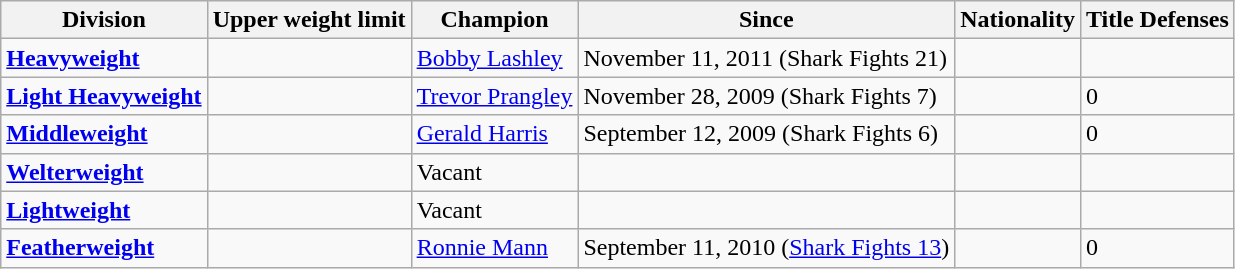<table class="wikitable">
<tr>
<th>Division</th>
<th>Upper weight limit</th>
<th>Champion</th>
<th>Since</th>
<th>Nationality</th>
<th>Title Defenses</th>
</tr>
<tr>
<td><strong><a href='#'>Heavyweight</a></strong></td>
<td></td>
<td><a href='#'>Bobby Lashley</a></td>
<td>November 11, 2011 (Shark Fights 21)</td>
<td></td>
<td></td>
</tr>
<tr>
<td><strong><a href='#'>Light Heavyweight</a></strong></td>
<td></td>
<td><a href='#'>Trevor Prangley</a></td>
<td>November 28, 2009 (Shark Fights 7)</td>
<td></td>
<td>0</td>
</tr>
<tr>
<td><strong><a href='#'>Middleweight</a></strong></td>
<td></td>
<td><a href='#'>Gerald Harris</a></td>
<td>September 12, 2009 (Shark Fights 6)</td>
<td></td>
<td>0</td>
</tr>
<tr>
<td><strong><a href='#'>Welterweight</a></strong></td>
<td></td>
<td>Vacant</td>
<td></td>
<td></td>
<td></td>
</tr>
<tr>
<td><strong><a href='#'>Lightweight</a></strong></td>
<td></td>
<td>Vacant</td>
<td></td>
<td></td>
<td></td>
</tr>
<tr>
<td><strong><a href='#'>Featherweight</a></strong></td>
<td></td>
<td><a href='#'>Ronnie Mann</a></td>
<td>September 11, 2010 (<a href='#'>Shark Fights 13</a>)</td>
<td></td>
<td>0</td>
</tr>
</table>
